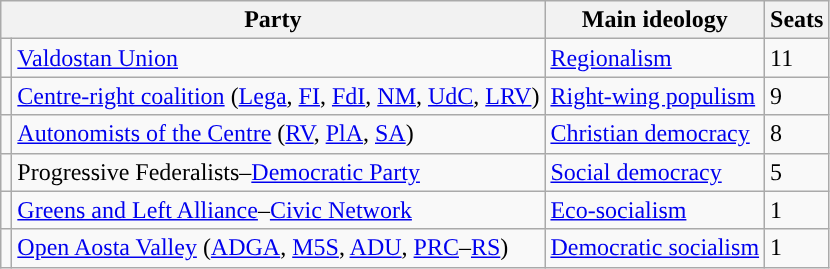<table class="wikitable" style="text-align:left">
<tr>
<th colspan="2">Party</th>
<th>Main ideology</th>
<th>Seats</th>
</tr>
<tr>
<td style="background-color:"></td>
<td><a href='#'>Valdostan Union</a></td>
<td><a href='#'>Regionalism</a></td>
<td>11</td>
</tr>
<tr>
<td></td>
<td><a href='#'>Centre-right coalition</a> (<a href='#'>Lega</a>, <a href='#'>FI</a>, <a href='#'>FdI</a>, <a href='#'>NM</a>, <a href='#'>UdC</a>, <a href='#'>LRV</a>)</td>
<td><a href='#'>Right-wing populism</a></td>
<td>9</td>
</tr>
<tr>
<td style="background-color:"></td>
<td><a href='#'>Autonomists of the Centre</a> (<a href='#'>RV</a>, <a href='#'>PlA</a>, <a href='#'>SA</a>)</td>
<td><a href='#'>Christian democracy</a></td>
<td>8</td>
</tr>
<tr>
<td style="background-color:"></td>
<td>Progressive Federalists–<a href='#'>Democratic Party</a></td>
<td><a href='#'>Social democracy</a></td>
<td>5</td>
</tr>
<tr>
<td style="background-color:"></td>
<td><a href='#'>Greens and Left Alliance</a>–<a href='#'>Civic Network</a></td>
<td><a href='#'>Eco-socialism</a></td>
<td>1</td>
</tr>
<tr>
<td style="background-color:"></td>
<td><a href='#'>Open Aosta Valley</a> (<a href='#'>ADGA</a>, <a href='#'>M5S</a>, <a href='#'>ADU</a>, <a href='#'>PRC</a>–<a href='#'>RS</a>)</td>
<td><a href='#'>Democratic socialism</a></td>
<td>1</td>
</tr>
</table>
